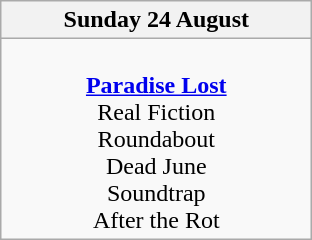<table class="wikitable">
<tr>
<th>Sunday 24 August</th>
</tr>
<tr>
<td valign="top" align="center" width=200><br><strong><a href='#'>Paradise Lost</a></strong>
<br>Real Fiction 
<br>Roundabout 
<br>Dead June
<br>Soundtrap 
<br>After the Rot</td>
</tr>
</table>
